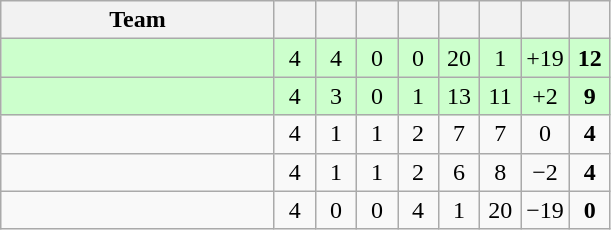<table class="wikitable" style="text-align:center">
<tr>
<th width="175">Team</th>
<th width="20"></th>
<th width="20"></th>
<th width="20"></th>
<th width="20"></th>
<th width="20"></th>
<th width="20"></th>
<th width="20"></th>
<th width="20"></th>
</tr>
<tr bgcolor=ccffcc>
<td align=left></td>
<td>4</td>
<td>4</td>
<td>0</td>
<td>0</td>
<td>20</td>
<td>1</td>
<td>+19</td>
<td><strong>12</strong></td>
</tr>
<tr bgcolor=ccffcc>
<td align=left></td>
<td>4</td>
<td>3</td>
<td>0</td>
<td>1</td>
<td>13</td>
<td>11</td>
<td>+2</td>
<td><strong>9</strong></td>
</tr>
<tr>
<td align=left></td>
<td>4</td>
<td>1</td>
<td>1</td>
<td>2</td>
<td>7</td>
<td>7</td>
<td>0</td>
<td><strong>4</strong></td>
</tr>
<tr>
<td align=left></td>
<td>4</td>
<td>1</td>
<td>1</td>
<td>2</td>
<td>6</td>
<td>8</td>
<td>−2</td>
<td><strong>4</strong></td>
</tr>
<tr>
<td align=left></td>
<td>4</td>
<td>0</td>
<td>0</td>
<td>4</td>
<td>1</td>
<td>20</td>
<td>−19</td>
<td><strong>0</strong></td>
</tr>
</table>
